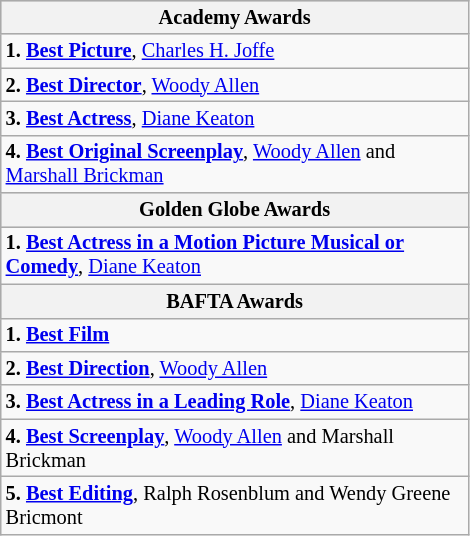<table class="wikitable floatright" style="width: 23em; font-size: 85%;">
<tr style="background:#ccc; text-align:center;">
<th colspan="2">Academy Awards</th>
</tr>
<tr>
<td><strong>1. <a href='#'>Best Picture</a></strong>, <a href='#'>Charles H. Joffe</a></td>
</tr>
<tr>
<td><strong>2. <a href='#'>Best Director</a></strong>, <a href='#'>Woody Allen</a></td>
</tr>
<tr>
<td><strong>3. <a href='#'>Best Actress</a></strong>, <a href='#'>Diane Keaton</a></td>
</tr>
<tr>
<td><strong>4. <a href='#'>Best Original Screenplay</a></strong>, <a href='#'>Woody Allen</a> and <a href='#'>Marshall Brickman</a></td>
</tr>
<tr style="background:#ccc; text-align:center;">
<th colspan="2">Golden Globe Awards</th>
</tr>
<tr>
<td><strong>1. <a href='#'>Best Actress in a Motion Picture Musical or Comedy</a></strong>, <a href='#'>Diane Keaton</a></td>
</tr>
<tr style="background:#ccc; text-align:center;">
<th colspan="2">BAFTA Awards</th>
</tr>
<tr>
<td><strong>1. <a href='#'>Best Film</a></strong></td>
</tr>
<tr>
<td><strong>2. <a href='#'>Best Direction</a></strong>, <a href='#'>Woody Allen</a></td>
</tr>
<tr>
<td><strong>3. <a href='#'>Best Actress in a Leading Role</a></strong>, <a href='#'>Diane Keaton</a></td>
</tr>
<tr>
<td><strong>4. <a href='#'>Best Screenplay</a></strong>, <a href='#'>Woody Allen</a> and Marshall Brickman</td>
</tr>
<tr>
<td><strong>5. <a href='#'>Best Editing</a></strong>, Ralph Rosenblum and Wendy Greene Bricmont</td>
</tr>
</table>
